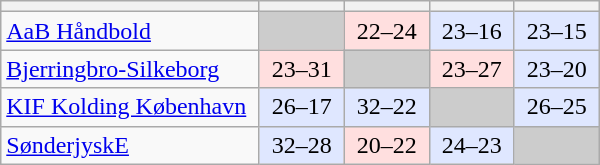<table class="wikitable" style="text-align: center;" width="400">
<tr>
<th width=200></th>
<th width=60></th>
<th width=60></th>
<th width=60></th>
<th width=60></th>
</tr>
<tr>
<td style="text-align: left;"><a href='#'>AaB Håndbold</a></td>
<td bgcolor=#CCCCCC> </td>
<td bgcolor=#FFDFDF>22–24</td>
<td bgcolor=#DFE7FF>23–16</td>
<td bgcolor=#DFE7FF>23–15</td>
</tr>
<tr>
<td style="text-align: left;"><a href='#'>Bjerringbro-Silkeborg</a></td>
<td bgcolor=#FFDFDF>23–31</td>
<td bgcolor=#CCCCCC> </td>
<td bgcolor=#FFDFDF>23–27</td>
<td bgcolor=#DFE7FF>23–20</td>
</tr>
<tr>
<td style="text-align: left;"><a href='#'>KIF Kolding København</a></td>
<td bgcolor=#DFE7FF>26–17</td>
<td bgcolor=#DFE7FF>32–22</td>
<td bgcolor=#CCCCCC> </td>
<td bgcolor=#DFE7FF>26–25</td>
</tr>
<tr>
<td style="text-align: left;"><a href='#'>SønderjyskE</a></td>
<td bgcolor=#DFE7FF>32–28</td>
<td bgcolor=#FFDFDF>20–22</td>
<td bgcolor=#DFE7FF>24–23</td>
<td bgcolor=#CCCCCC> </td>
</tr>
</table>
